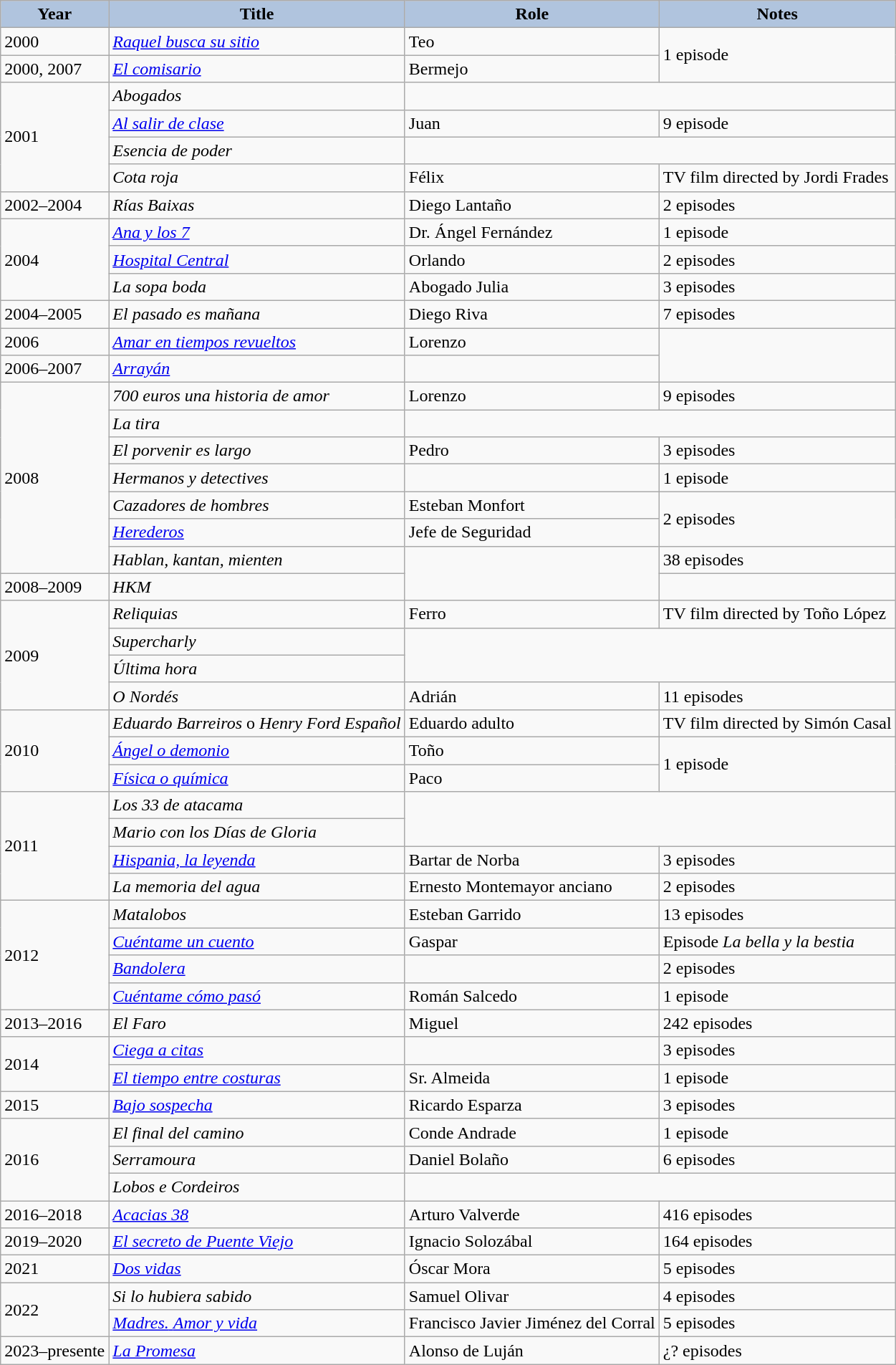<table class="wikitable" border="2" cellpadding="4">
<tr>
<th style="background:#B0C4DE;">Year</th>
<th style="background:#B0C4DE;">Title</th>
<th style="background:#B0C4DE;">Role</th>
<th style="background:#B0C4DE;">Notes</th>
</tr>
<tr>
<td>2000</td>
<td><em><a href='#'>Raquel busca su sitio</a></em></td>
<td>Teo</td>
<td rowspan="2">1 episode</td>
</tr>
<tr>
<td>2000, 2007</td>
<td><em><a href='#'>El comisario</a></em></td>
<td>Bermejo</td>
</tr>
<tr>
<td rowspan="4">2001</td>
<td><em>Abogados</em></td>
<td colspan="2"></td>
</tr>
<tr>
<td><em><a href='#'>Al salir de clase</a></em></td>
<td>Juan</td>
<td>9 episode</td>
</tr>
<tr>
<td><em>Esencia de poder</em></td>
<td colspan="2"></td>
</tr>
<tr>
<td><em>Cota roja</em></td>
<td>Félix</td>
<td>TV film directed by Jordi Frades</td>
</tr>
<tr>
<td>2002–2004</td>
<td><em>Rías Baixas</em></td>
<td>Diego Lantaño</td>
<td>2 episodes</td>
</tr>
<tr>
<td rowspan="3">2004</td>
<td><em><a href='#'>Ana y los 7</a></em></td>
<td>Dr. Ángel Fernández</td>
<td>1 episode</td>
</tr>
<tr>
<td><em><a href='#'>Hospital Central</a></em></td>
<td>Orlando</td>
<td>2 episodes</td>
</tr>
<tr>
<td><em>La sopa boda</em></td>
<td>Abogado Julia</td>
<td>3 episodes</td>
</tr>
<tr>
<td>2004–2005</td>
<td><em>El pasado es mañana</em></td>
<td>Diego Riva</td>
<td>7 episodes</td>
</tr>
<tr>
<td>2006</td>
<td><em><a href='#'>Amar en tiempos revueltos</a></em></td>
<td>Lorenzo</td>
<td rowspan="2"></td>
</tr>
<tr>
<td>2006–2007</td>
<td><em><a href='#'>Arrayán</a></em></td>
<td></td>
</tr>
<tr>
<td rowspan="7">2008</td>
<td><em>700 euros una historia de amor</em></td>
<td>Lorenzo</td>
<td>9 episodes</td>
</tr>
<tr>
<td><em>La tira</em></td>
<td colspan="2"></td>
</tr>
<tr>
<td><em>El porvenir es largo</em></td>
<td>Pedro</td>
<td>3 episodes</td>
</tr>
<tr>
<td><em>Hermanos y detectives</em></td>
<td></td>
<td>1 episode</td>
</tr>
<tr>
<td><em>Cazadores de hombres</em></td>
<td>Esteban Monfort</td>
<td rowspan="2">2 episodes</td>
</tr>
<tr>
<td><em><a href='#'>Herederos</a></em></td>
<td>Jefe de Seguridad</td>
</tr>
<tr>
<td><em>Hablan, kantan, mienten</em></td>
<td rowspan="2"></td>
<td>38 episodes</td>
</tr>
<tr>
<td>2008–2009</td>
<td><em>HKM</em></td>
<td></td>
</tr>
<tr>
<td rowspan="4">2009</td>
<td><em>Reliquias</em></td>
<td>Ferro</td>
<td>TV film directed by Toño López</td>
</tr>
<tr>
<td><em>Supercharly</em></td>
<td colspan="2" rowspan="2"></td>
</tr>
<tr>
<td><em>Última hora</em></td>
</tr>
<tr>
<td><em>O Nordés</em></td>
<td>Adrián</td>
<td>11 episodes</td>
</tr>
<tr>
<td rowspan="3">2010</td>
<td><em>Eduardo Barreiros</em> o <em>Henry Ford Español</em></td>
<td>Eduardo adulto</td>
<td>TV film directed by Simón Casal</td>
</tr>
<tr>
<td><em><a href='#'>Ángel o demonio</a></em></td>
<td>Toño</td>
<td rowspan="2">1 episode</td>
</tr>
<tr>
<td><em><a href='#'>Física o química</a></em></td>
<td>Paco</td>
</tr>
<tr>
<td rowspan="4">2011</td>
<td><em>Los 33 de atacama</em></td>
<td colspan="2" rowspan="2"></td>
</tr>
<tr>
<td><em>Mario con los Días de Gloria</em></td>
</tr>
<tr>
<td><em><a href='#'>Hispania, la leyenda</a></em></td>
<td>Bartar de Norba</td>
<td>3 episodes</td>
</tr>
<tr>
<td><em>La memoria del agua</em></td>
<td>Ernesto Montemayor anciano</td>
<td>2 episodes</td>
</tr>
<tr>
<td rowspan="4">2012</td>
<td><em>Matalobos</em></td>
<td>Esteban Garrido</td>
<td>13 episodes</td>
</tr>
<tr>
<td><em><a href='#'>Cuéntame un cuento</a></em></td>
<td>Gaspar</td>
<td>Episode <em>La bella y la bestia</em></td>
</tr>
<tr>
<td><em><a href='#'>Bandolera</a></em></td>
<td></td>
<td>2 episodes</td>
</tr>
<tr>
<td><em><a href='#'>Cuéntame cómo pasó</a></em></td>
<td>Román Salcedo</td>
<td>1 episode</td>
</tr>
<tr>
<td>2013–2016</td>
<td><em>El Faro</em></td>
<td>Miguel</td>
<td>242 episodes</td>
</tr>
<tr>
<td rowspan="2">2014</td>
<td><em><a href='#'>Ciega a citas</a></em></td>
<td></td>
<td>3 episodes</td>
</tr>
<tr>
<td><em><a href='#'>El tiempo entre costuras</a></em></td>
<td>Sr. Almeida</td>
<td>1 episode</td>
</tr>
<tr>
<td>2015</td>
<td><em><a href='#'>Bajo sospecha</a></em></td>
<td>Ricardo Esparza</td>
<td>3 episodes</td>
</tr>
<tr>
<td rowspan="3">2016</td>
<td><em>El final del camino</em></td>
<td>Conde Andrade</td>
<td>1 episode</td>
</tr>
<tr>
<td><em>Serramoura</em></td>
<td>Daniel Bolaño</td>
<td>6 episodes</td>
</tr>
<tr>
<td><em>Lobos e Cordeiros</em></td>
<td colspan="2"></td>
</tr>
<tr>
<td>2016–2018</td>
<td><em><a href='#'>Acacias 38</a></em></td>
<td>Arturo Valverde</td>
<td>416 episodes</td>
</tr>
<tr>
<td>2019–2020</td>
<td><em><a href='#'>El secreto de Puente Viejo</a></em></td>
<td>Ignacio Solozábal</td>
<td>164 episodes</td>
</tr>
<tr>
<td>2021</td>
<td><em><a href='#'>Dos vidas</a></em></td>
<td>Óscar Mora</td>
<td>5 episodes</td>
</tr>
<tr>
<td rowspan="2">2022</td>
<td><em>Si lo hubiera sabido</em></td>
<td>Samuel Olivar</td>
<td>4 episodes</td>
</tr>
<tr>
<td><a href='#'><em>Madres.</em> <em>Amor y vida</em></a></td>
<td>Francisco Javier Jiménez del Corral</td>
<td>5 episodes</td>
</tr>
<tr>
<td>2023–presente</td>
<td><em><a href='#'>La Promesa</a></em></td>
<td>Alonso de Luján</td>
<td>¿? episodes</td>
</tr>
</table>
